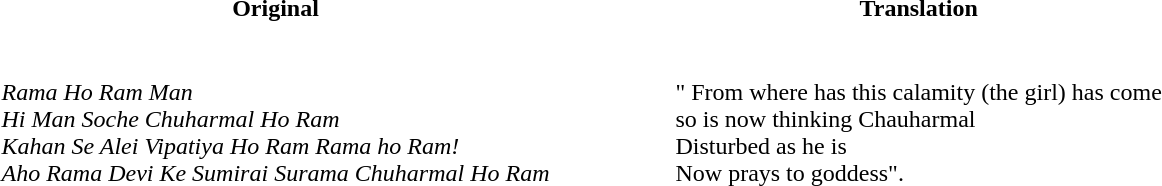<table>
<tr>
<th>Original</th>
<th>Translation</th>
</tr>
<tr>
<td><br><blockquote>
<em>Rama Ho Ram Man</em><br>
<em> Hi Man Soche Chuharmal Ho Ram</em><br>
<em> Kahan Se Alei Vipatiya Ho Ram Rama ho Ram!</em> <br>
<em>Aho Rama Devi Ke Sumirai Surama Chuharmal Ho Ram </em>
</blockquote></td>
<td><br><blockquote>
" From where has this calamity (the girl) has come<br>
so is now thinking Chauharmal<br>
Disturbed as he is<br>
Now prays to goddess".<br>
</blockquote></td>
</tr>
</table>
